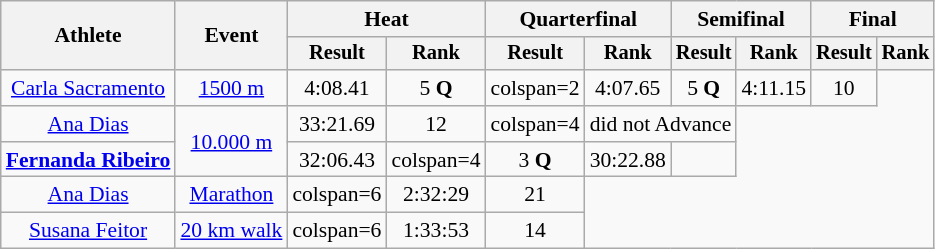<table class="wikitable" style="font-size:90%">
<tr>
<th rowspan="2">Athlete</th>
<th rowspan="2">Event</th>
<th colspan="2">Heat</th>
<th colspan="2">Quarterfinal</th>
<th colspan="2">Semifinal</th>
<th colspan="2">Final</th>
</tr>
<tr style="font-size:95%">
<th>Result</th>
<th>Rank</th>
<th>Result</th>
<th>Rank</th>
<th>Result</th>
<th>Rank</th>
<th>Result</th>
<th>Rank</th>
</tr>
<tr align=center>
<td><a href='#'>Carla Sacramento</a></td>
<td><a href='#'>1500 m</a></td>
<td>4:08.41</td>
<td>5 <strong>Q</strong></td>
<td>colspan=2 </td>
<td>4:07.65</td>
<td>5 <strong>Q</strong></td>
<td>4:11.15</td>
<td>10</td>
</tr>
<tr align=center>
<td><a href='#'>Ana Dias</a></td>
<td rowspan=2><a href='#'>10.000 m</a></td>
<td>33:21.69</td>
<td>12</td>
<td>colspan=4 </td>
<td colspan=2>did not Advance</td>
</tr>
<tr align=center>
<td><strong><a href='#'>Fernanda Ribeiro</a></strong></td>
<td>32:06.43</td>
<td>colspan=4 </td>
<td>3 <strong>Q</strong></td>
<td>30:22.88</td>
<td></td>
</tr>
<tr align=center>
<td><a href='#'>Ana Dias</a></td>
<td><a href='#'>Marathon</a></td>
<td>colspan=6 </td>
<td>2:32:29</td>
<td>21</td>
</tr>
<tr align=center>
<td><a href='#'>Susana Feitor</a></td>
<td><a href='#'>20 km walk</a></td>
<td>colspan=6 </td>
<td>1:33:53</td>
<td>14</td>
</tr>
</table>
